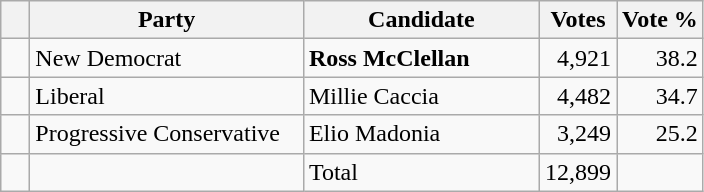<table class="wikitable">
<tr>
<th></th>
<th scope="col" width="175">Party</th>
<th scope="col" width="150">Candidate</th>
<th>Votes</th>
<th>Vote %</th>
</tr>
<tr>
<td>   </td>
<td>New Democrat</td>
<td><strong>Ross McClellan</strong></td>
<td align=right>4,921</td>
<td align=right>38.2</td>
</tr>
<tr |>
<td>   </td>
<td>Liberal</td>
<td>Millie Caccia</td>
<td align=right>4,482</td>
<td align=right>34.7</td>
</tr>
<tr |>
<td>   </td>
<td>Progressive Conservative</td>
<td>Elio Madonia</td>
<td align=right>3,249</td>
<td align=right>25.2<br></td>
</tr>
<tr>
<td></td>
<td></td>
<td>Total</td>
<td align=right>12,899</td>
<td></td>
</tr>
</table>
